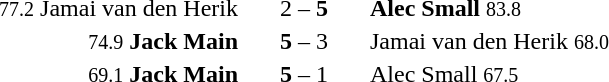<table style="text-align:center">
<tr>
<th width=233></th>
<th width=80></th>
<th width=233></th>
</tr>
<tr>
<td align=right><small>77.2</small> Jamai van den Herik </td>
<td>2 – <strong>5</strong></td>
<td align=left> <strong>Alec Small</strong> <small>83.8</small></td>
</tr>
<tr>
<td align=right><small>74.9</small> <strong>Jack Main</strong> </td>
<td><strong>5</strong> – 3</td>
<td align=left> Jamai van den Herik <small>68.0</small></td>
</tr>
<tr>
<td align=right><small>69.1</small> <strong>Jack Main</strong> </td>
<td><strong>5</strong> – 1</td>
<td align=left> Alec Small <small>67.5</small></td>
</tr>
</table>
